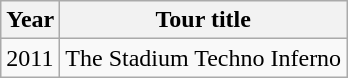<table class="wikitable">
<tr>
<th>Year</th>
<th>Tour title</th>
</tr>
<tr>
<td>2011</td>
<td>The Stadium Techno Inferno</td>
</tr>
</table>
